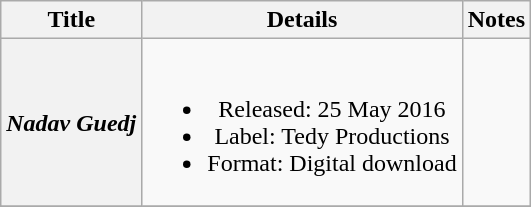<table class="wikitable plainrowheaders" style="text-align:center;">
<tr>
<th scope="col">Title</th>
<th scope="col">Details</th>
<th scope="col">Notes</th>
</tr>
<tr>
<th scope="row"><em>Nadav Guedj</em></th>
<td><br><ul><li>Released: 25 May 2016</li><li>Label: Tedy Productions</li><li>Format: Digital download</li></ul></td>
<td><br></td>
</tr>
<tr>
</tr>
</table>
